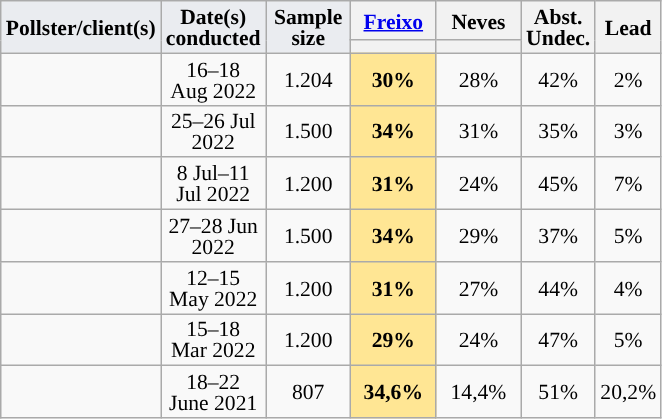<table class="wikitable sortable" style="text-align:center;font-size:90%;line-height:14px;">
<tr>
<td rowspan="2" class="unsortable" style="width:50px;background:#eaecf0;"><strong>Pollster/client(s)</strong></td>
<td rowspan="2" class="unsortable" style="width:50px;background:#eaecf0;"><strong>Date(s)<br>conducted</strong></td>
<td rowspan="2" class="unsortable" style="width:50px;background:#eaecf0;"><strong>Sample<br>size</strong></td>
<th class="unsortable" style="width:50px;"><a href='#'>Freixo</a><br></th>
<th class="unsortable" style="width:50px;"><strong>Neves</strong><br></th>
<th rowspan="2" class="unsortable">Abst.<br>Undec.</th>
<th rowspan="2" data-sort-type="number">Lead</th>
</tr>
<tr>
<th class="sortable" data-sort-type="number" style="background:"></th>
<th class="sortable" data-sort-type="number" style="background:"></th>
</tr>
<tr>
<td></td>
<td>16–18 Aug 2022</td>
<td>1.204</td>
<td style="background:#ffe694; "><strong>30%</strong></td>
<td>28%</td>
<td>42%</td>
<td style="background:">2%</td>
</tr>
<tr>
<td></td>
<td>25–26 Jul 2022</td>
<td>1.500</td>
<td style="background:#ffe694; "><strong>34%</strong></td>
<td>31%</td>
<td>35%</td>
<td style="background:">3%</td>
</tr>
<tr>
<td></td>
<td>8 Jul–11 Jul 2022</td>
<td>1.200</td>
<td style="background:#ffe694; "><strong>31%</strong></td>
<td>24%</td>
<td>45%</td>
<td style="background:">7%</td>
</tr>
<tr>
<td></td>
<td>27–28 Jun 2022</td>
<td>1.500</td>
<td style="background:#ffe694; "><strong>34%</strong></td>
<td>29%</td>
<td>37%</td>
<td style="background:">5%</td>
</tr>
<tr>
<td></td>
<td>12–15 May 2022</td>
<td>1.200</td>
<td style="background:#ffe694; "><strong>31%</strong></td>
<td>27%</td>
<td>44%</td>
<td style="background:">4%</td>
</tr>
<tr>
<td></td>
<td>15–18 Mar 2022</td>
<td>1.200</td>
<td style="background:#ffe694; "><strong>29%</strong></td>
<td>24%</td>
<td>47%</td>
<td style="background:">5%</td>
</tr>
<tr>
<td></td>
<td>18–22 June 2021</td>
<td>807</td>
<td style="background:#ffe694; "><strong>34,6%</strong></td>
<td>14,4%</td>
<td>51%</td>
<td style="background:">20,2%</td>
</tr>
</table>
